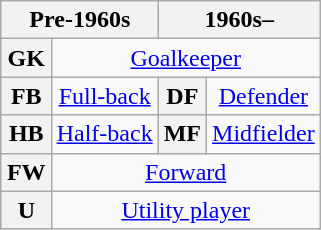<table class="wikitable plainrowheaders" style="text-align:center;margin-left:1em;float:right">
<tr>
<th colspan="2" scope="col">Pre-1960s</th>
<th colspan="2" scope="col">1960s–</th>
</tr>
<tr>
<th>GK</th>
<td colspan="3"><a href='#'>Goalkeeper</a></td>
</tr>
<tr>
<th>FB</th>
<td><a href='#'>Full-back</a></td>
<th>DF</th>
<td><a href='#'>Defender</a></td>
</tr>
<tr>
<th>HB</th>
<td><a href='#'>Half-back</a></td>
<th>MF</th>
<td><a href='#'>Midfielder</a></td>
</tr>
<tr>
<th>FW</th>
<td colspan="3"><a href='#'>Forward</a></td>
</tr>
<tr>
<th>U</th>
<td colspan="3"><a href='#'>Utility player</a></td>
</tr>
</table>
